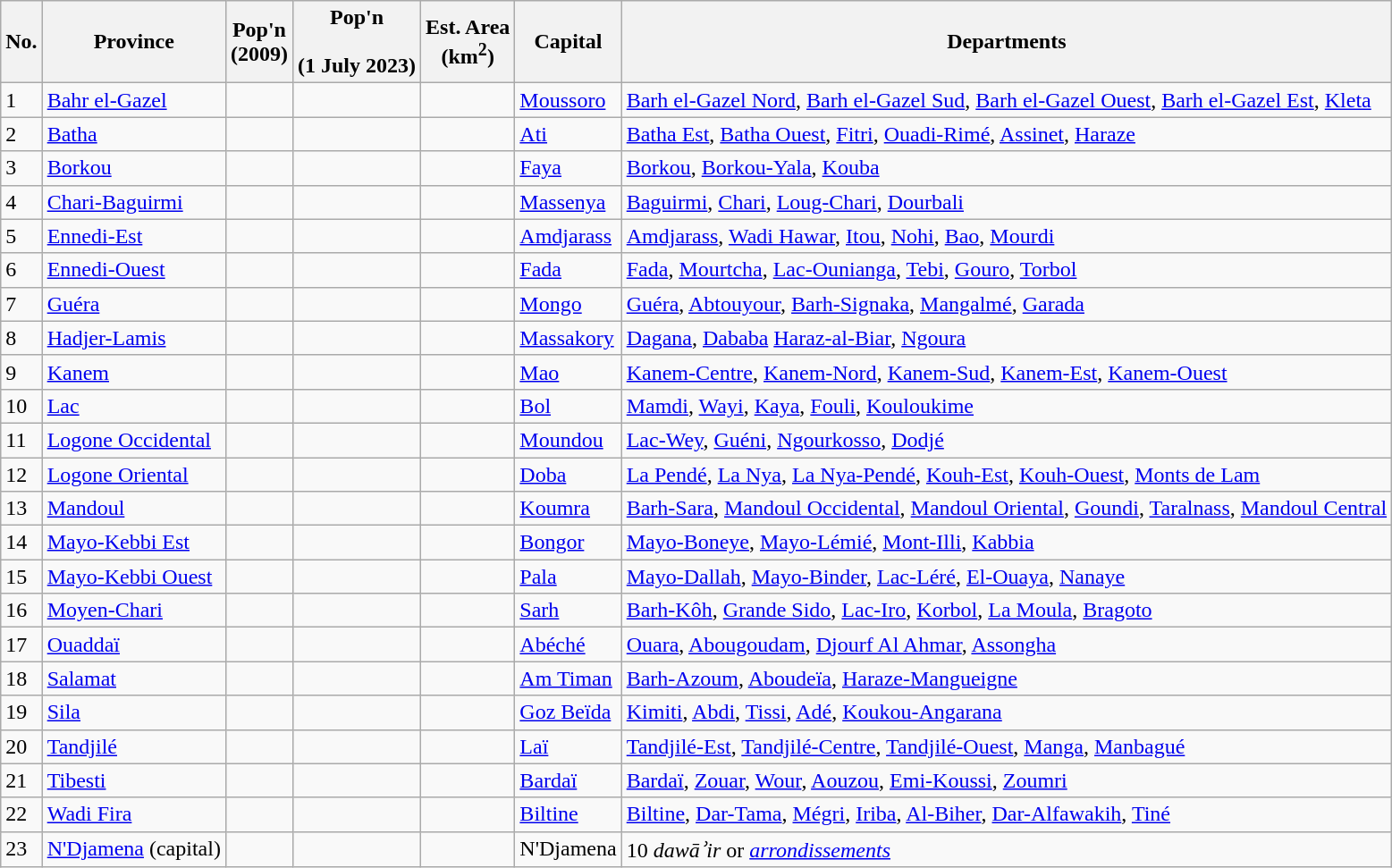<table class="wikitable sortable  col1center col3right col4right col5right col6right">
<tr>
<th>No.</th>
<th>Province</th>
<th>Pop'n<br>(2009)</th>
<th>Pop'n<br><br>(1 July 2023)</th>
<th>Est. Area <br> (km<sup>2</sup>)</th>
<th>Capital</th>
<th>Departments</th>
</tr>
<tr>
<td>1</td>
<td><a href='#'>Bahr el-Gazel</a></td>
<td align="right"></td>
<td align="right"></td>
<td align="right"></td>
<td><a href='#'>Moussoro</a></td>
<td><a href='#'>Barh el-Gazel Nord</a>, <a href='#'>Barh el-Gazel Sud</a>, <a href='#'>Barh el-Gazel Ouest</a>, <a href='#'>Barh el-Gazel Est</a>, <a href='#'>Kleta</a></td>
</tr>
<tr>
<td>2</td>
<td><a href='#'>Batha</a></td>
<td align="right"></td>
<td align="right"></td>
<td align="right"></td>
<td><a href='#'>Ati</a></td>
<td><a href='#'>Batha Est</a>, <a href='#'>Batha Ouest</a>, <a href='#'>Fitri</a>, <a href='#'>Ouadi-Rimé</a>, <a href='#'>Assinet</a>, <a href='#'>Haraze</a></td>
</tr>
<tr>
<td>3</td>
<td><a href='#'>Borkou</a></td>
<td align="right"></td>
<td align="right"></td>
<td align="right"></td>
<td><a href='#'>Faya</a></td>
<td><a href='#'>Borkou</a>, <a href='#'>Borkou-Yala</a>, <a href='#'>Kouba</a></td>
</tr>
<tr>
<td>4</td>
<td><a href='#'>Chari-Baguirmi</a></td>
<td align="right"></td>
<td align="right"></td>
<td align="right"></td>
<td><a href='#'>Massenya</a></td>
<td><a href='#'>Baguirmi</a>, <a href='#'>Chari</a>, <a href='#'>Loug-Chari</a>, <a href='#'>Dourbali</a></td>
</tr>
<tr>
<td>5</td>
<td><a href='#'>Ennedi-Est</a></td>
<td align="right"></td>
<td align="right"></td>
<td align="right"></td>
<td><a href='#'>Amdjarass</a></td>
<td><a href='#'>Amdjarass</a>, <a href='#'>Wadi Hawar</a>, <a href='#'>Itou</a>, <a href='#'>Nohi</a>, <a href='#'>Bao</a>, <a href='#'>Mourdi</a></td>
</tr>
<tr>
<td>6</td>
<td><a href='#'>Ennedi-Ouest</a></td>
<td align="right"></td>
<td align="right"></td>
<td align="right"></td>
<td><a href='#'>Fada</a></td>
<td><a href='#'>Fada</a>, <a href='#'>Mourtcha</a>, <a href='#'>Lac-Ounianga</a>, <a href='#'>Tebi</a>, <a href='#'>Gouro</a>, <a href='#'>Torbol</a></td>
</tr>
<tr>
<td>7</td>
<td><a href='#'>Guéra</a></td>
<td align="right"></td>
<td align="right"></td>
<td align="right"></td>
<td><a href='#'>Mongo</a></td>
<td><a href='#'>Guéra</a>, <a href='#'>Abtouyour</a>, <a href='#'>Barh-Signaka</a>, <a href='#'>Mangalmé</a>, <a href='#'>Garada</a></td>
</tr>
<tr>
<td>8</td>
<td><a href='#'>Hadjer-Lamis</a></td>
<td align="right"></td>
<td align="right"></td>
<td align="right"></td>
<td><a href='#'>Massakory</a></td>
<td><a href='#'>Dagana</a>, <a href='#'>Dababa</a> <a href='#'>Haraz-al-Biar</a>, <a href='#'>Ngoura</a></td>
</tr>
<tr>
<td>9</td>
<td><a href='#'>Kanem</a></td>
<td align="right"></td>
<td align="right"></td>
<td align="right"></td>
<td><a href='#'>Mao</a></td>
<td><a href='#'>Kanem-Centre</a>, <a href='#'>Kanem-Nord</a>, <a href='#'>Kanem-Sud</a>, <a href='#'>Kanem-Est</a>, <a href='#'>Kanem-Ouest</a></td>
</tr>
<tr>
<td>10</td>
<td><a href='#'>Lac</a></td>
<td align="right"></td>
<td align="right"></td>
<td align="right"></td>
<td><a href='#'>Bol</a></td>
<td><a href='#'>Mamdi</a>, <a href='#'>Wayi</a>, <a href='#'>Kaya</a>, <a href='#'>Fouli</a>, <a href='#'>Kouloukime</a></td>
</tr>
<tr>
<td>11</td>
<td><a href='#'>Logone Occidental</a></td>
<td align="right"></td>
<td align="right"></td>
<td align="right"></td>
<td><a href='#'>Moundou</a></td>
<td><a href='#'>Lac-Wey</a>, <a href='#'>Guéni</a>, <a href='#'>Ngourkosso</a>, <a href='#'>Dodjé</a></td>
</tr>
<tr>
<td>12</td>
<td><a href='#'>Logone Oriental</a></td>
<td align="right"></td>
<td align="right"></td>
<td align="right"></td>
<td><a href='#'>Doba</a></td>
<td><a href='#'>La Pendé</a>, <a href='#'>La Nya</a>, <a href='#'>La Nya-Pendé</a>, <a href='#'>Kouh-Est</a>, <a href='#'>Kouh-Ouest</a>, <a href='#'>Monts de Lam</a></td>
</tr>
<tr>
<td>13</td>
<td><a href='#'>Mandoul</a></td>
<td align="right"></td>
<td align="right"></td>
<td align="right"></td>
<td><a href='#'>Koumra</a></td>
<td><a href='#'>Barh-Sara</a>, <a href='#'>Mandoul Occidental</a>, <a href='#'>Mandoul Oriental</a>, <a href='#'>Goundi</a>, <a href='#'>Taralnass</a>, <a href='#'>Mandoul Central</a></td>
</tr>
<tr>
<td>14</td>
<td><a href='#'>Mayo-Kebbi Est</a></td>
<td align="right"></td>
<td align="right"></td>
<td align="right"></td>
<td><a href='#'>Bongor</a></td>
<td><a href='#'>Mayo-Boneye</a>, <a href='#'>Mayo-Lémié</a>, <a href='#'>Mont-Illi</a>, <a href='#'>Kabbia</a></td>
</tr>
<tr>
<td>15</td>
<td><a href='#'>Mayo-Kebbi Ouest</a></td>
<td align="right"></td>
<td align="right"></td>
<td align="right"></td>
<td><a href='#'>Pala</a></td>
<td><a href='#'>Mayo-Dallah</a>, <a href='#'>Mayo-Binder</a>, <a href='#'>Lac-Léré</a>, <a href='#'>El-Ouaya</a>, <a href='#'>Nanaye</a></td>
</tr>
<tr>
<td>16</td>
<td><a href='#'>Moyen-Chari</a></td>
<td align="right"></td>
<td align="right"></td>
<td align="right"></td>
<td><a href='#'>Sarh</a></td>
<td><a href='#'>Barh-Kôh</a>, <a href='#'>Grande Sido</a>, <a href='#'>Lac-Iro</a>, <a href='#'>Korbol</a>, <a href='#'>La Moula</a>, <a href='#'>Bragoto</a></td>
</tr>
<tr>
<td>17</td>
<td><a href='#'>Ouaddaï</a></td>
<td align="right"></td>
<td align="right"></td>
<td align="right"></td>
<td><a href='#'>Abéché</a></td>
<td><a href='#'>Ouara</a>, <a href='#'>Abougoudam</a>, <a href='#'>Djourf Al Ahmar</a>, <a href='#'>Assongha</a></td>
</tr>
<tr>
<td>18</td>
<td><a href='#'>Salamat</a></td>
<td align="right"></td>
<td align="right"></td>
<td align="right"></td>
<td><a href='#'>Am Timan</a></td>
<td><a href='#'>Barh-Azoum</a>, <a href='#'>Aboudeïa</a>, <a href='#'>Haraze-Mangueigne</a></td>
</tr>
<tr>
<td>19</td>
<td><a href='#'>Sila</a></td>
<td align="right"></td>
<td align="right"></td>
<td align="right"></td>
<td><a href='#'>Goz Beïda</a></td>
<td><a href='#'>Kimiti</a>, <a href='#'>Abdi</a>, <a href='#'>Tissi</a>, <a href='#'>Adé</a>, <a href='#'>Koukou-Angarana</a></td>
</tr>
<tr>
<td>20</td>
<td><a href='#'>Tandjilé</a></td>
<td align="right"></td>
<td align="right"></td>
<td align="right"></td>
<td><a href='#'>Laï</a></td>
<td><a href='#'>Tandjilé-Est</a>, <a href='#'>Tandjilé-Centre</a>, <a href='#'>Tandjilé-Ouest</a>, <a href='#'>Manga</a>, <a href='#'>Manbagué</a></td>
</tr>
<tr>
<td>21</td>
<td><a href='#'>Tibesti</a></td>
<td align="right"></td>
<td align="right"></td>
<td align="right"></td>
<td><a href='#'>Bardaï</a></td>
<td><a href='#'>Bardaï</a>, <a href='#'>Zouar</a>, <a href='#'>Wour</a>, <a href='#'>Aouzou</a>, <a href='#'>Emi-Koussi</a>, <a href='#'>Zoumri</a></td>
</tr>
<tr>
<td>22</td>
<td><a href='#'>Wadi Fira</a></td>
<td align="right"></td>
<td align="right"></td>
<td align="right"></td>
<td><a href='#'>Biltine</a></td>
<td><a href='#'>Biltine</a>, <a href='#'>Dar-Tama</a>, <a href='#'>Mégri</a>, <a href='#'>Iriba</a>, <a href='#'>Al-Biher</a>, <a href='#'>Dar-Alfawakih</a>, <a href='#'>Tiné</a></td>
</tr>
<tr>
<td>23</td>
<td><a href='#'>N'Djamena</a> (capital)</td>
<td align="right"></td>
<td align="right"></td>
<td align="right"></td>
<td>N'Djamena</td>
<td>10 <em>dawāʾir</em> or <em><a href='#'>arrondissements</a></em></td>
</tr>
</table>
